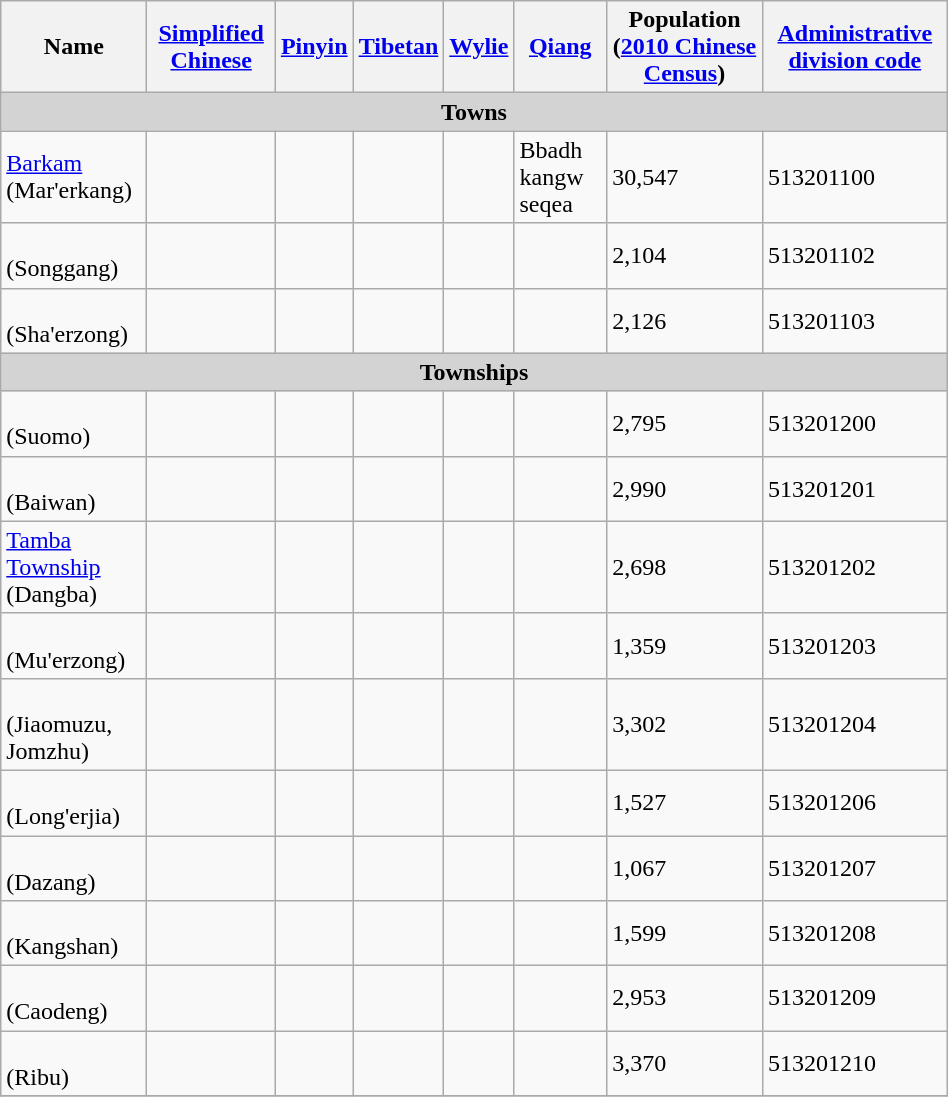<table class="wikitable" align="center" style="width:50%; border=" 1">
<tr>
<th>Name</th>
<th><a href='#'>Simplified Chinese</a></th>
<th><a href='#'>Pinyin</a></th>
<th><a href='#'>Tibetan</a></th>
<th><a href='#'>Wylie</a></th>
<th><a href='#'>Qiang</a></th>
<th>Population (<a href='#'>2010 Chinese Census</a>)</th>
<th><a href='#'>Administrative division code</a></th>
</tr>
<tr>
<td colspan="9" style="text-align:center; background:#d3d3d3;"><strong>Towns</strong></td>
</tr>
<tr --------->
<td><a href='#'>Barkam</a><br>(Mar'erkang)</td>
<td></td>
<td></td>
<td></td>
<td></td>
<td>Bbadh kangw seqea</td>
<td>30,547</td>
<td>513201100</td>
</tr>
<tr>
<td><br>(Songgang)</td>
<td></td>
<td></td>
<td></td>
<td></td>
<td></td>
<td>2,104</td>
<td>513201102</td>
</tr>
<tr>
<td><br>(Sha'erzong)</td>
<td></td>
<td></td>
<td></td>
<td></td>
<td></td>
<td>2,126</td>
<td>513201103</td>
</tr>
<tr --------->
<td colspan="9" style="text-align:center; background:#d3d3d3;"><strong>Townships</strong></td>
</tr>
<tr --------->
<td><br>(Suomo)</td>
<td></td>
<td></td>
<td></td>
<td></td>
<td></td>
<td>2,795</td>
<td>513201200</td>
</tr>
<tr>
<td><br>(Baiwan)</td>
<td></td>
<td></td>
<td></td>
<td></td>
<td></td>
<td>2,990</td>
<td>513201201</td>
</tr>
<tr>
<td><a href='#'>Tamba Township</a><br>(Dangba)</td>
<td></td>
<td></td>
<td></td>
<td></td>
<td></td>
<td>2,698</td>
<td>513201202</td>
</tr>
<tr>
<td><br>(Mu'erzong)</td>
<td></td>
<td></td>
<td></td>
<td></td>
<td></td>
<td>1,359</td>
<td>513201203</td>
</tr>
<tr>
<td><br>(Jiaomuzu, Jomzhu)</td>
<td></td>
<td></td>
<td></td>
<td></td>
<td></td>
<td>3,302</td>
<td>513201204</td>
</tr>
<tr>
<td><br>(Long'erjia)</td>
<td></td>
<td></td>
<td></td>
<td></td>
<td></td>
<td>1,527</td>
<td>513201206</td>
</tr>
<tr>
<td><br>(Dazang)</td>
<td></td>
<td></td>
<td></td>
<td></td>
<td></td>
<td>1,067</td>
<td>513201207</td>
</tr>
<tr>
<td><br>(Kangshan)</td>
<td></td>
<td></td>
<td></td>
<td></td>
<td></td>
<td>1,599</td>
<td>513201208</td>
</tr>
<tr>
<td><br>(Caodeng)</td>
<td></td>
<td></td>
<td></td>
<td></td>
<td></td>
<td>2,953</td>
<td>513201209</td>
</tr>
<tr>
<td><br>(Ribu)</td>
<td></td>
<td></td>
<td></td>
<td></td>
<td></td>
<td>3,370</td>
<td>513201210</td>
</tr>
<tr>
</tr>
</table>
